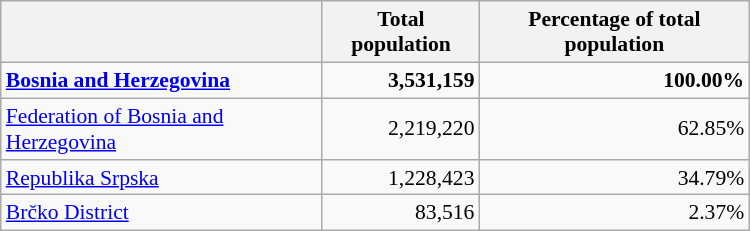<table class="wikitable" style="float:left; width:500px; font-size: 90%;">
<tr>
<th></th>
<th>Total population</th>
<th>Percentage of total population</th>
</tr>
<tr>
<td><strong><a href='#'>Bosnia and Herzegovina</a></strong></td>
<td align="right"><strong>3,531,159</strong></td>
<td align="right"><strong>100.00%</strong></td>
</tr>
<tr>
<td><a href='#'>Federation of Bosnia and Herzegovina</a></td>
<td align="right">2,219,220</td>
<td align="right">62.85%</td>
</tr>
<tr>
<td><a href='#'>Republika Srpska</a></td>
<td align="right">1,228,423</td>
<td align="right">34.79%</td>
</tr>
<tr>
<td><a href='#'>Brčko District</a></td>
<td align="right">83,516</td>
<td align="right">2.37%</td>
</tr>
</table>
